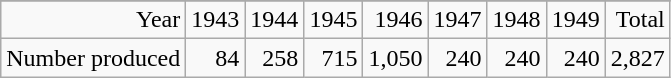<table class="wikitable" style=text-align:right;>
<tr>
</tr>
<tr>
<td>Year</td>
<td>1943</td>
<td>1944</td>
<td>1945</td>
<td>1946</td>
<td>1947</td>
<td>1948</td>
<td>1949</td>
<td>Total</td>
</tr>
<tr>
<td>Number produced</td>
<td>84</td>
<td>258</td>
<td>715</td>
<td>1,050</td>
<td>240</td>
<td>240</td>
<td>240</td>
<td>2,827</td>
</tr>
</table>
